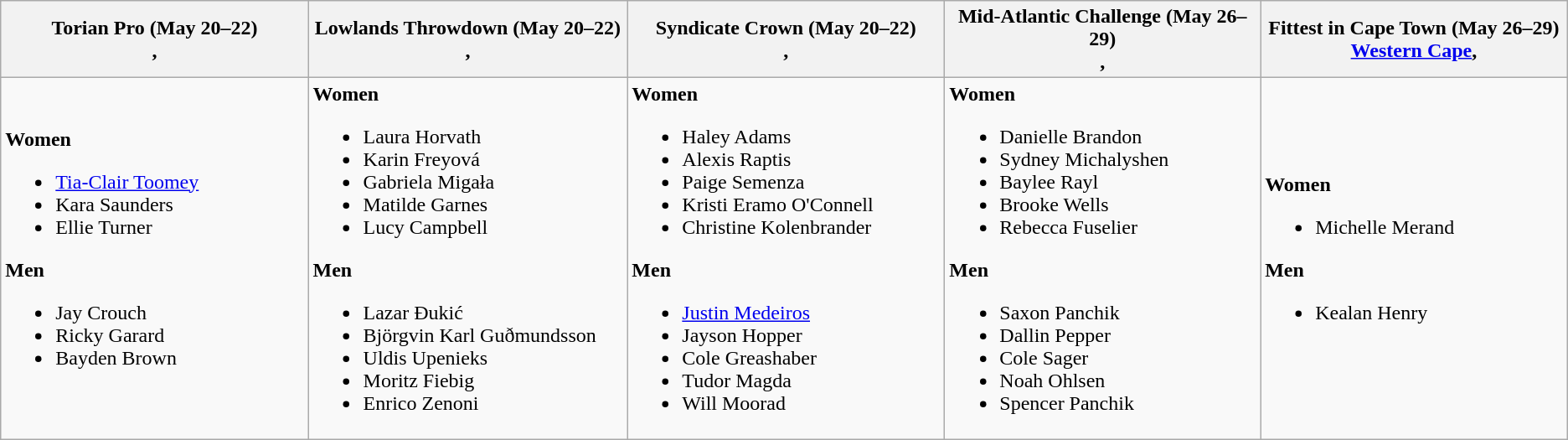<table class="wikitable">
<tr>
<th style="width: 18em;">Torian Pro (May 20–22) <br>, </th>
<th style="width: 18em;">Lowlands Throwdown (May 20–22)<br> , </th>
<th style="width: 18em;">Syndicate Crown (May 20–22) <br>, </th>
<th style="width: 18em;">Mid-Atlantic Challenge (May 26–29) <br>, </th>
<th style="width: 18em;">Fittest in Cape Town (May 26–29) <br> <a href='#'>Western Cape</a>, </th>
</tr>
<tr>
<td><strong>Women</strong><br><ul><li> <a href='#'>Tia-Clair Toomey</a></li><li> Kara Saunders</li><li> Ellie Turner</li></ul><strong>Men</strong><ul><li> Jay Crouch</li><li> Ricky Garard</li><li> Bayden Brown</li></ul></td>
<td><strong>Women</strong><br><ul><li> Laura Horvath</li><li> Karin Freyová</li><li> Gabriela Migała</li><li> Matilde Garnes</li><li> Lucy Campbell</li></ul><strong>Men</strong><ul><li> Lazar Đukić</li><li> Björgvin Karl Guðmundsson</li><li> Uldis Upenieks</li><li> Moritz Fiebig</li><li> Enrico Zenoni</li></ul></td>
<td><strong>Women</strong><br><ul><li> Haley Adams</li><li> Alexis Raptis</li><li> Paige Semenza</li><li> Kristi Eramo O'Connell</li><li> Christine Kolenbrander</li></ul><strong>Men</strong><ul><li> <a href='#'>Justin Medeiros</a></li><li> Jayson Hopper</li><li> Cole Greashaber</li><li> Tudor Magda</li><li> Will Moorad</li></ul></td>
<td><strong>Women</strong><br><ul><li> Danielle Brandon</li><li> Sydney Michalyshen</li><li> Baylee Rayl</li><li> Brooke Wells</li><li> Rebecca Fuselier</li></ul><strong>Men</strong><ul><li> Saxon Panchik</li><li> Dallin Pepper</li><li> Cole Sager</li><li> Noah Ohlsen</li><li> Spencer Panchik</li></ul></td>
<td><strong>Women</strong><br><ul><li> Michelle Merand</li></ul><strong>Men</strong><ul><li> Kealan Henry</li></ul></td>
</tr>
</table>
